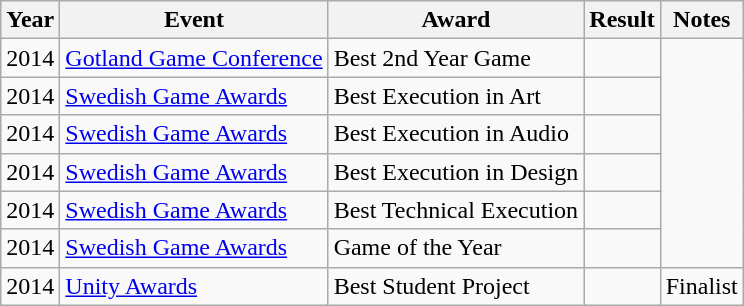<table class="wikitable">
<tr ">
<th>Year</th>
<th>Event</th>
<th>Award</th>
<th>Result</th>
<th>Notes</th>
</tr>
<tr>
<td>2014</td>
<td><a href='#'>Gotland Game Conference</a></td>
<td>Best 2nd Year Game</td>
<td></td>
</tr>
<tr>
<td>2014</td>
<td><a href='#'>Swedish Game Awards</a></td>
<td>Best Execution in Art</td>
<td></td>
</tr>
<tr>
<td>2014</td>
<td><a href='#'>Swedish Game Awards</a></td>
<td>Best Execution in Audio</td>
<td></td>
</tr>
<tr>
<td>2014</td>
<td><a href='#'>Swedish Game Awards</a></td>
<td>Best Execution in Design</td>
<td></td>
</tr>
<tr>
<td>2014</td>
<td><a href='#'>Swedish Game Awards</a></td>
<td>Best Technical Execution</td>
<td></td>
</tr>
<tr>
<td>2014</td>
<td><a href='#'>Swedish Game Awards</a></td>
<td>Game of the Year</td>
<td></td>
</tr>
<tr>
<td>2014</td>
<td><a href='#'>Unity Awards</a></td>
<td>Best Student Project</td>
<td></td>
<td>Finalist</td>
</tr>
</table>
